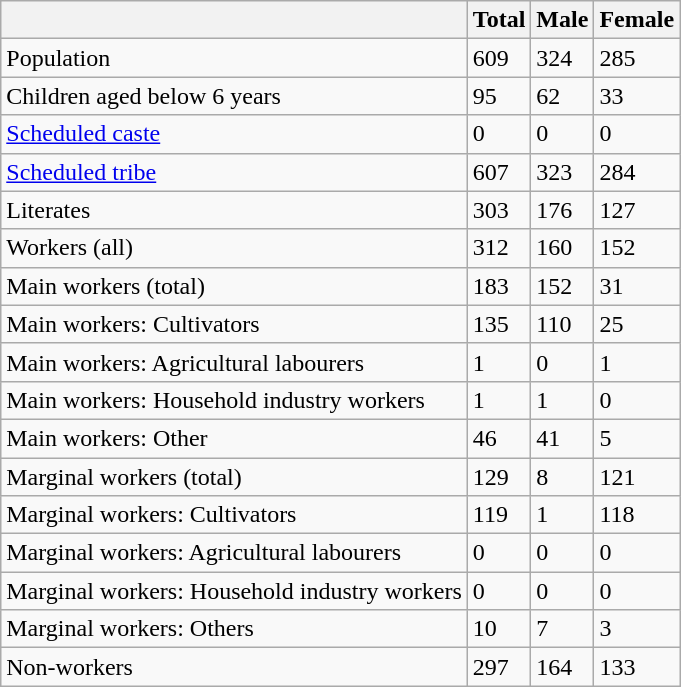<table class="wikitable sortable">
<tr>
<th></th>
<th>Total</th>
<th>Male</th>
<th>Female</th>
</tr>
<tr>
<td>Population</td>
<td>609</td>
<td>324</td>
<td>285</td>
</tr>
<tr>
<td>Children aged below 6 years</td>
<td>95</td>
<td>62</td>
<td>33</td>
</tr>
<tr>
<td><a href='#'>Scheduled caste</a></td>
<td>0</td>
<td>0</td>
<td>0</td>
</tr>
<tr>
<td><a href='#'>Scheduled tribe</a></td>
<td>607</td>
<td>323</td>
<td>284</td>
</tr>
<tr>
<td>Literates</td>
<td>303</td>
<td>176</td>
<td>127</td>
</tr>
<tr>
<td>Workers (all)</td>
<td>312</td>
<td>160</td>
<td>152</td>
</tr>
<tr>
<td>Main workers (total)</td>
<td>183</td>
<td>152</td>
<td>31</td>
</tr>
<tr>
<td>Main workers: Cultivators</td>
<td>135</td>
<td>110</td>
<td>25</td>
</tr>
<tr>
<td>Main workers: Agricultural labourers</td>
<td>1</td>
<td>0</td>
<td>1</td>
</tr>
<tr>
<td>Main workers: Household industry workers</td>
<td>1</td>
<td>1</td>
<td>0</td>
</tr>
<tr>
<td>Main workers: Other</td>
<td>46</td>
<td>41</td>
<td>5</td>
</tr>
<tr>
<td>Marginal workers (total)</td>
<td>129</td>
<td>8</td>
<td>121</td>
</tr>
<tr>
<td>Marginal workers: Cultivators</td>
<td>119</td>
<td>1</td>
<td>118</td>
</tr>
<tr>
<td>Marginal workers: Agricultural labourers</td>
<td>0</td>
<td>0</td>
<td>0</td>
</tr>
<tr>
<td>Marginal workers: Household industry workers</td>
<td>0</td>
<td>0</td>
<td>0</td>
</tr>
<tr>
<td>Marginal workers: Others</td>
<td>10</td>
<td>7</td>
<td>3</td>
</tr>
<tr>
<td>Non-workers</td>
<td>297</td>
<td>164</td>
<td>133</td>
</tr>
</table>
